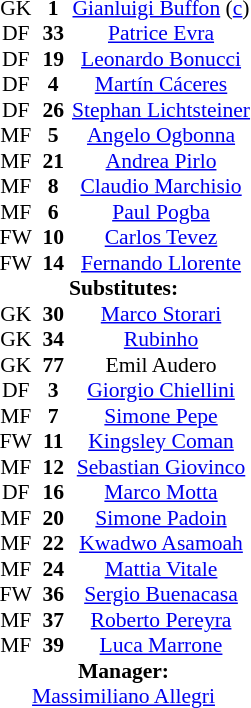<table style="font-size: 90%; text-align:center" cellspacing="0" cellpadding="0">
<tr>
<td colspan="4"></td>
</tr>
<tr>
<th width=25></th>
<th width=25></th>
</tr>
<tr>
<td>GK</td>
<td><strong>1</strong></td>
<td> <a href='#'>Gianluigi Buffon</a> (<a href='#'>c</a>)</td>
<td></td>
<td></td>
</tr>
<tr>
<td>DF</td>
<td><strong>33</strong></td>
<td> <a href='#'>Patrice Evra</a></td>
<td></td>
<td></td>
</tr>
<tr>
<td>DF</td>
<td><strong>19</strong></td>
<td> <a href='#'>Leonardo Bonucci</a></td>
</tr>
<tr>
<td>DF</td>
<td><strong>4</strong></td>
<td> <a href='#'>Martín Cáceres</a></td>
</tr>
<tr>
<td>DF</td>
<td><strong>26</strong></td>
<td> <a href='#'>Stephan Lichtsteiner</a></td>
</tr>
<tr>
<td>MF</td>
<td><strong>5</strong></td>
<td> <a href='#'>Angelo Ogbonna</a></td>
</tr>
<tr>
<td>MF</td>
<td><strong>21</strong></td>
<td> <a href='#'>Andrea Pirlo</a></td>
</tr>
<tr>
<td>MF</td>
<td><strong>8</strong></td>
<td> <a href='#'>Claudio Marchisio</a></td>
<td></td>
<td></td>
</tr>
<tr>
<td>MF</td>
<td><strong>6</strong></td>
<td> <a href='#'>Paul Pogba</a></td>
</tr>
<tr>
<td>FW</td>
<td><strong>10</strong></td>
<td> <a href='#'>Carlos Tevez</a></td>
</tr>
<tr>
<td>FW</td>
<td><strong>14</strong></td>
<td> <a href='#'>Fernando Llorente</a></td>
<td></td>
<td></td>
</tr>
<tr>
<td colspan=3><strong>Substitutes:</strong></td>
</tr>
<tr>
<td>GK</td>
<td><strong>30</strong></td>
<td> <a href='#'>Marco Storari</a></td>
<td></td>
<td></td>
</tr>
<tr>
<td>GK</td>
<td><strong>34</strong></td>
<td> <a href='#'>Rubinho</a></td>
</tr>
<tr>
<td>GK</td>
<td><strong>77</strong></td>
<td> Emil Audero</td>
</tr>
<tr>
<td>DF</td>
<td><strong>3</strong></td>
<td> <a href='#'>Giorgio Chiellini</a></td>
</tr>
<tr>
<td>MF</td>
<td><strong>7</strong></td>
<td> <a href='#'>Simone Pepe</a></td>
<td></td>
<td></td>
</tr>
<tr>
<td>FW</td>
<td><strong>11</strong></td>
<td> <a href='#'>Kingsley Coman</a></td>
</tr>
<tr>
<td>MF</td>
<td><strong>12</strong></td>
<td> <a href='#'>Sebastian Giovinco</a></td>
<td></td>
<td></td>
</tr>
<tr>
<td>DF</td>
<td><strong>16</strong></td>
<td> <a href='#'>Marco Motta</a></td>
</tr>
<tr>
<td>MF</td>
<td><strong>20</strong></td>
<td> <a href='#'>Simone Padoin</a></td>
</tr>
<tr>
<td>MF</td>
<td><strong>22</strong></td>
<td> <a href='#'>Kwadwo Asamoah</a></td>
<td></td>
<td></td>
</tr>
<tr>
<td>MF</td>
<td><strong>24</strong></td>
<td> <a href='#'>Mattia Vitale</a></td>
</tr>
<tr>
<td>FW</td>
<td><strong>36</strong></td>
<td> <a href='#'>Sergio Buenacasa</a></td>
</tr>
<tr>
<td>MF</td>
<td><strong>37</strong></td>
<td> <a href='#'>Roberto Pereyra</a></td>
</tr>
<tr>
<td>MF</td>
<td><strong>39</strong></td>
<td> <a href='#'>Luca Marrone</a></td>
</tr>
<tr>
<td colspan=3><strong>Manager:</strong></td>
</tr>
<tr>
<td colspan=4> <a href='#'>Massimiliano Allegri</a></td>
</tr>
</table>
